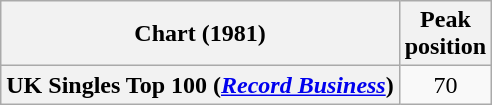<table class="wikitable plainrowheaders" style="text-align:center">
<tr>
<th>Chart (1981)</th>
<th>Peak<br>position</th>
</tr>
<tr>
<th scope="row">UK Singles Top 100 (<em><a href='#'>Record Business</a></em>)</th>
<td>70</td>
</tr>
</table>
